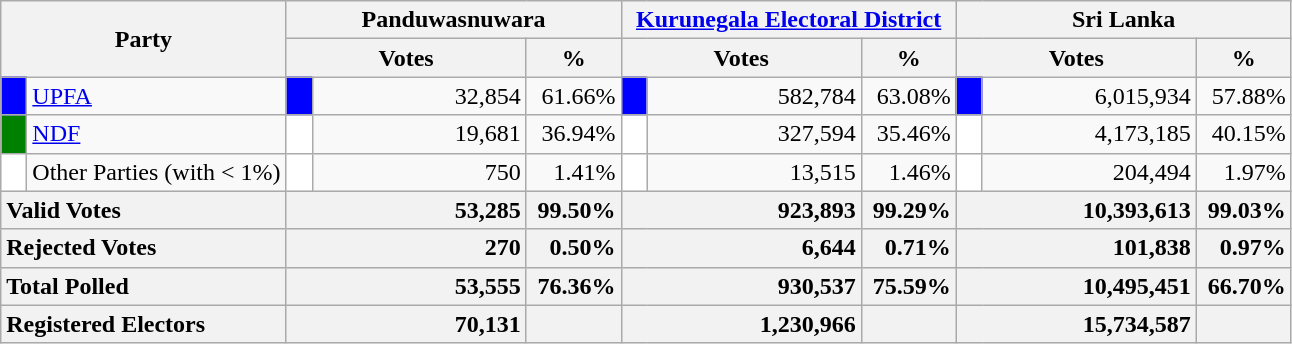<table class="wikitable">
<tr>
<th colspan="2" width="144px"rowspan="2">Party</th>
<th colspan="3" width="216px">Panduwasnuwara</th>
<th colspan="3" width="216px"><a href='#'>Kurunegala Electoral District</a></th>
<th colspan="3" width="216px">Sri Lanka</th>
</tr>
<tr>
<th colspan="2" width="144px">Votes</th>
<th>%</th>
<th colspan="2" width="144px">Votes</th>
<th>%</th>
<th colspan="2" width="144px">Votes</th>
<th>%</th>
</tr>
<tr>
<td style="background-color:blue;" width="10px"></td>
<td style="text-align:left;"><a href='#'>UPFA</a></td>
<td style="background-color:blue;" width="10px"></td>
<td style="text-align:right;">32,854</td>
<td style="text-align:right;">61.66%</td>
<td style="background-color:blue;" width="10px"></td>
<td style="text-align:right;">582,784</td>
<td style="text-align:right;">63.08%</td>
<td style="background-color:blue;" width="10px"></td>
<td style="text-align:right;">6,015,934</td>
<td style="text-align:right;">57.88%</td>
</tr>
<tr>
<td style="background-color:green;" width="10px"></td>
<td style="text-align:left;"><a href='#'>NDF</a></td>
<td style="background-color:white;" width="10px"></td>
<td style="text-align:right;">19,681</td>
<td style="text-align:right;">36.94%</td>
<td style="background-color:white;" width="10px"></td>
<td style="text-align:right;">327,594</td>
<td style="text-align:right;">35.46%</td>
<td style="background-color:white;" width="10px"></td>
<td style="text-align:right;">4,173,185</td>
<td style="text-align:right;">40.15%</td>
</tr>
<tr>
<td style="background-color:white;" width="10px"></td>
<td style="text-align:left;">Other Parties (with < 1%)</td>
<td style="background-color:white;" width="10px"></td>
<td style="text-align:right;">750</td>
<td style="text-align:right;">1.41%</td>
<td style="background-color:white;" width="10px"></td>
<td style="text-align:right;">13,515</td>
<td style="text-align:right;">1.46%</td>
<td style="background-color:white;" width="10px"></td>
<td style="text-align:right;">204,494</td>
<td style="text-align:right;">1.97%</td>
</tr>
<tr>
<th colspan="2" width="144px"style="text-align:left;">Valid Votes</th>
<th style="text-align:right;"colspan="2" width="144px">53,285</th>
<th style="text-align:right;">99.50%</th>
<th style="text-align:right;"colspan="2" width="144px">923,893</th>
<th style="text-align:right;">99.29%</th>
<th style="text-align:right;"colspan="2" width="144px">10,393,613</th>
<th style="text-align:right;">99.03%</th>
</tr>
<tr>
<th colspan="2" width="144px"style="text-align:left;">Rejected Votes</th>
<th style="text-align:right;"colspan="2" width="144px">270</th>
<th style="text-align:right;">0.50%</th>
<th style="text-align:right;"colspan="2" width="144px">6,644</th>
<th style="text-align:right;">0.71%</th>
<th style="text-align:right;"colspan="2" width="144px">101,838</th>
<th style="text-align:right;">0.97%</th>
</tr>
<tr>
<th colspan="2" width="144px"style="text-align:left;">Total Polled</th>
<th style="text-align:right;"colspan="2" width="144px">53,555</th>
<th style="text-align:right;">76.36%</th>
<th style="text-align:right;"colspan="2" width="144px">930,537</th>
<th style="text-align:right;">75.59%</th>
<th style="text-align:right;"colspan="2" width="144px">10,495,451</th>
<th style="text-align:right;">66.70%</th>
</tr>
<tr>
<th colspan="2" width="144px"style="text-align:left;">Registered Electors</th>
<th style="text-align:right;"colspan="2" width="144px">70,131</th>
<th></th>
<th style="text-align:right;"colspan="2" width="144px">1,230,966</th>
<th></th>
<th style="text-align:right;"colspan="2" width="144px">15,734,587</th>
<th></th>
</tr>
</table>
